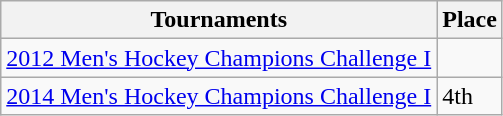<table class="wikitable collapsible">
<tr>
<th>Tournaments</th>
<th>Place</th>
</tr>
<tr>
<td><a href='#'>2012 Men's Hockey Champions Challenge I</a></td>
<td></td>
</tr>
<tr>
<td><a href='#'>2014 Men's Hockey Champions Challenge I</a></td>
<td>4th</td>
</tr>
</table>
